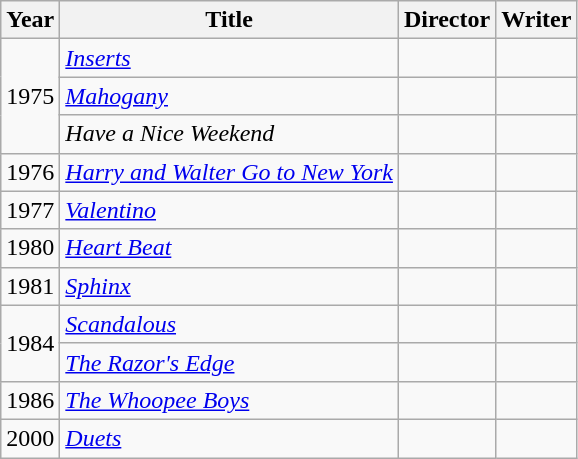<table class="wikitable">
<tr>
<th>Year</th>
<th>Title</th>
<th>Director</th>
<th>Writer</th>
</tr>
<tr>
<td rowspan=3>1975</td>
<td><em><a href='#'>Inserts</a></em></td>
<td></td>
<td></td>
</tr>
<tr>
<td><em><a href='#'>Mahogany</a></em></td>
<td></td>
<td></td>
</tr>
<tr>
<td><em>Have a Nice Weekend</em></td>
<td></td>
<td></td>
</tr>
<tr>
<td>1976</td>
<td><em><a href='#'>Harry and Walter Go to New York</a></em></td>
<td></td>
<td></td>
</tr>
<tr>
<td>1977</td>
<td><em><a href='#'>Valentino</a></em></td>
<td></td>
<td></td>
</tr>
<tr>
<td>1980</td>
<td><em><a href='#'>Heart Beat</a></em></td>
<td></td>
<td></td>
</tr>
<tr>
<td>1981</td>
<td><em><a href='#'>Sphinx</a></em></td>
<td></td>
<td></td>
</tr>
<tr>
<td rowspan=2>1984</td>
<td><em><a href='#'>Scandalous</a></em></td>
<td></td>
<td></td>
</tr>
<tr>
<td><em><a href='#'>The Razor's Edge</a></em></td>
<td></td>
<td></td>
</tr>
<tr>
<td>1986</td>
<td><em><a href='#'>The Whoopee Boys</a></em></td>
<td></td>
<td></td>
</tr>
<tr>
<td>2000</td>
<td><em><a href='#'>Duets</a></em></td>
<td></td>
<td></td>
</tr>
</table>
